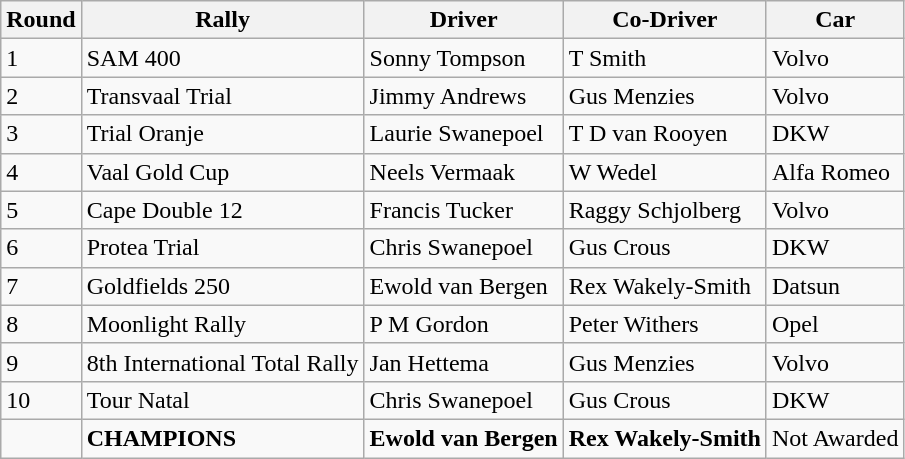<table class="wikitable">
<tr>
<th>Round</th>
<th>Rally</th>
<th>Driver</th>
<th>Co-Driver</th>
<th>Car</th>
</tr>
<tr>
<td>1</td>
<td>SAM 400</td>
<td>Sonny Tompson</td>
<td>T Smith</td>
<td>Volvo</td>
</tr>
<tr>
<td>2</td>
<td>Transvaal Trial</td>
<td>Jimmy Andrews</td>
<td>Gus Menzies</td>
<td>Volvo</td>
</tr>
<tr>
<td>3</td>
<td>Trial Oranje</td>
<td>Laurie Swanepoel</td>
<td>T D van Rooyen</td>
<td>DKW</td>
</tr>
<tr>
<td>4</td>
<td>Vaal Gold Cup</td>
<td>Neels Vermaak</td>
<td>W Wedel</td>
<td>Alfa Romeo</td>
</tr>
<tr>
<td>5</td>
<td>Cape Double 12</td>
<td>Francis Tucker</td>
<td>Raggy Schjolberg</td>
<td>Volvo</td>
</tr>
<tr>
<td>6</td>
<td>Protea Trial</td>
<td>Chris Swanepoel</td>
<td>Gus Crous</td>
<td>DKW</td>
</tr>
<tr>
<td>7</td>
<td>Goldfields 250</td>
<td>Ewold van Bergen</td>
<td>Rex Wakely-Smith</td>
<td>Datsun</td>
</tr>
<tr>
<td>8</td>
<td>Moonlight Rally</td>
<td>P M Gordon</td>
<td>Peter Withers</td>
<td>Opel</td>
</tr>
<tr>
<td>9</td>
<td>8th International Total Rally</td>
<td>Jan Hettema</td>
<td>Gus Menzies</td>
<td>Volvo</td>
</tr>
<tr>
<td>10</td>
<td>Tour Natal</td>
<td>Chris Swanepoel</td>
<td>Gus Crous</td>
<td>DKW</td>
</tr>
<tr>
<td></td>
<td><strong>CHAMPIONS</strong></td>
<td><strong>Ewold van Bergen</strong></td>
<td><strong>Rex Wakely-Smith</strong></td>
<td>Not Awarded</td>
</tr>
</table>
